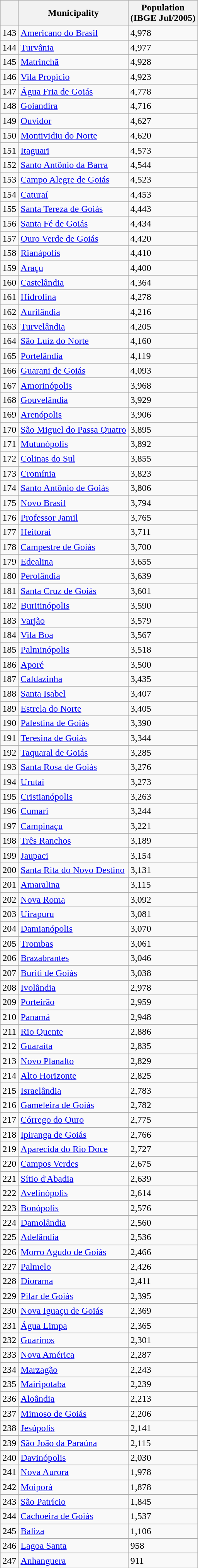<table class="wikitable">
<tr>
<th></th>
<th>Municipality</th>
<th>Population<br>(IBGE Jul/2005)</th>
</tr>
<tr>
<td align="right">143</td>
<td><a href='#'>Americano do Brasil</a></td>
<td>4,978</td>
</tr>
<tr>
<td align="right">144</td>
<td><a href='#'>Turvânia</a></td>
<td>4,977</td>
</tr>
<tr>
<td align="right">145</td>
<td><a href='#'>Matrinchã</a></td>
<td>4,928</td>
</tr>
<tr>
<td align="right">146</td>
<td><a href='#'>Vila Propício</a></td>
<td>4,923</td>
</tr>
<tr>
<td align="right">147</td>
<td><a href='#'>Água Fria de Goiás</a></td>
<td>4,778</td>
</tr>
<tr>
<td align="right">148</td>
<td><a href='#'>Goiandira</a></td>
<td>4,716</td>
</tr>
<tr>
<td align="right">149</td>
<td><a href='#'>Ouvidor</a></td>
<td>4,627</td>
</tr>
<tr>
<td align="right">150</td>
<td><a href='#'>Montividiu do Norte</a></td>
<td>4,620</td>
</tr>
<tr>
<td align="right">151</td>
<td><a href='#'>Itaguari</a></td>
<td>4,573</td>
</tr>
<tr>
<td align="right">152</td>
<td><a href='#'>Santo Antônio da Barra</a></td>
<td>4,544</td>
</tr>
<tr>
<td align="right">153</td>
<td><a href='#'>Campo Alegre de Goiás</a></td>
<td>4,523</td>
</tr>
<tr>
<td align="right">154</td>
<td><a href='#'>Caturaí</a></td>
<td>4,453</td>
</tr>
<tr>
<td align="right">155</td>
<td><a href='#'>Santa Tereza de Goiás</a></td>
<td>4,443</td>
</tr>
<tr>
<td align="right">156</td>
<td><a href='#'>Santa Fé de Goiás</a></td>
<td>4,434</td>
</tr>
<tr>
<td align="right">157</td>
<td><a href='#'>Ouro Verde de Goiás</a></td>
<td>4,420</td>
</tr>
<tr>
<td align="right">158</td>
<td><a href='#'>Rianápolis</a></td>
<td>4,410</td>
</tr>
<tr>
<td align="right">159</td>
<td><a href='#'>Araçu</a></td>
<td>4,400</td>
</tr>
<tr>
<td align="right">160</td>
<td><a href='#'>Castelândia</a></td>
<td>4,364</td>
</tr>
<tr>
<td align="right">161</td>
<td><a href='#'>Hidrolina</a></td>
<td>4,278</td>
</tr>
<tr>
<td align="right">162</td>
<td><a href='#'>Aurilândia</a></td>
<td>4,216</td>
</tr>
<tr>
<td align="right">163</td>
<td><a href='#'>Turvelândia</a></td>
<td>4,205</td>
</tr>
<tr>
<td align="right">164</td>
<td><a href='#'>São Luíz do Norte</a></td>
<td>4,160</td>
</tr>
<tr>
<td align="right">165</td>
<td><a href='#'>Portelândia</a></td>
<td>4,119</td>
</tr>
<tr>
<td align="right">166</td>
<td><a href='#'>Guarani de Goiás</a></td>
<td>4,093</td>
</tr>
<tr>
<td align="right">167</td>
<td><a href='#'>Amorinópolis</a></td>
<td>3,968</td>
</tr>
<tr>
<td align="right">168</td>
<td><a href='#'>Gouvelândia</a></td>
<td>3,929</td>
</tr>
<tr>
<td align="right">169</td>
<td><a href='#'>Arenópolis</a></td>
<td>3,906</td>
</tr>
<tr>
<td align="right">170</td>
<td><a href='#'>São Miguel do Passa Quatro</a></td>
<td>3,895</td>
</tr>
<tr>
<td align="right">171</td>
<td><a href='#'>Mutunópolis</a></td>
<td>3,892</td>
</tr>
<tr>
<td align="right">172</td>
<td><a href='#'>Colinas do Sul</a></td>
<td>3,855</td>
</tr>
<tr>
<td align="right">173</td>
<td><a href='#'>Cromínia</a></td>
<td>3,823</td>
</tr>
<tr>
<td align="right">174</td>
<td><a href='#'>Santo Antônio de Goiás</a></td>
<td>3,806</td>
</tr>
<tr>
<td align="right">175</td>
<td><a href='#'>Novo Brasil</a></td>
<td>3,794</td>
</tr>
<tr>
<td align="right">176</td>
<td><a href='#'>Professor Jamil</a></td>
<td>3,765</td>
</tr>
<tr>
<td align="right">177</td>
<td><a href='#'>Heitoraí</a></td>
<td>3,711</td>
</tr>
<tr>
<td align="right">178</td>
<td><a href='#'>Campestre de Goiás</a></td>
<td>3,700</td>
</tr>
<tr>
<td align="right">179</td>
<td><a href='#'>Edealina</a></td>
<td>3,655</td>
</tr>
<tr>
<td align="right">180</td>
<td><a href='#'>Perolândia</a></td>
<td>3,639</td>
</tr>
<tr>
<td align="right">181</td>
<td><a href='#'>Santa Cruz de Goiás</a></td>
<td>3,601</td>
</tr>
<tr>
<td align="right">182</td>
<td><a href='#'>Buritinópolis</a></td>
<td>3,590</td>
</tr>
<tr>
<td align="right">183</td>
<td><a href='#'>Varjão</a></td>
<td>3,579</td>
</tr>
<tr>
<td align="right">184</td>
<td><a href='#'>Vila Boa</a></td>
<td>3,567</td>
</tr>
<tr>
<td align="right">185</td>
<td><a href='#'>Palminópolis</a></td>
<td>3,518</td>
</tr>
<tr>
<td align="right">186</td>
<td><a href='#'>Aporé</a></td>
<td>3,500</td>
</tr>
<tr>
<td align="right">187</td>
<td><a href='#'>Caldazinha</a></td>
<td>3,435</td>
</tr>
<tr>
<td align="right">188</td>
<td><a href='#'>Santa Isabel</a></td>
<td>3,407</td>
</tr>
<tr>
<td align="right">189</td>
<td><a href='#'>Estrela do Norte</a></td>
<td>3,405</td>
</tr>
<tr>
<td align="right">190</td>
<td><a href='#'>Palestina de Goiás</a></td>
<td>3,390</td>
</tr>
<tr>
<td align="right">191</td>
<td><a href='#'>Teresina de Goiás</a></td>
<td>3,344</td>
</tr>
<tr>
<td align="right">192</td>
<td><a href='#'>Taquaral de Goiás</a></td>
<td>3,285</td>
</tr>
<tr>
<td align="right">193</td>
<td><a href='#'>Santa Rosa de Goiás</a></td>
<td>3,276</td>
</tr>
<tr>
<td align="right">194</td>
<td><a href='#'>Urutaí</a></td>
<td>3,273</td>
</tr>
<tr>
<td align="right">195</td>
<td><a href='#'>Cristianópolis</a></td>
<td>3,263</td>
</tr>
<tr>
<td align="right">196</td>
<td><a href='#'>Cumari</a></td>
<td>3,244</td>
</tr>
<tr>
<td align="right">197</td>
<td><a href='#'>Campinaçu</a></td>
<td>3,221</td>
</tr>
<tr>
<td align="right">198</td>
<td><a href='#'>Três Ranchos</a></td>
<td>3,189</td>
</tr>
<tr>
<td align="right">199</td>
<td><a href='#'>Jaupaci</a></td>
<td>3,154</td>
</tr>
<tr>
<td align="right">200</td>
<td><a href='#'>Santa Rita do Novo Destino</a></td>
<td>3,131</td>
</tr>
<tr>
<td align="right">201</td>
<td><a href='#'>Amaralina</a></td>
<td>3,115</td>
</tr>
<tr>
<td align="right">202</td>
<td><a href='#'>Nova Roma</a></td>
<td>3,092</td>
</tr>
<tr>
<td align="right">203</td>
<td><a href='#'>Uirapuru</a></td>
<td>3,081</td>
</tr>
<tr>
<td align="right">204</td>
<td><a href='#'>Damianópolis</a></td>
<td>3,070</td>
</tr>
<tr>
<td align="right">205</td>
<td><a href='#'>Trombas</a></td>
<td>3,061</td>
</tr>
<tr>
<td align="right">206</td>
<td><a href='#'>Brazabrantes</a></td>
<td>3,046</td>
</tr>
<tr>
<td align="right">207</td>
<td><a href='#'>Buriti de Goiás</a></td>
<td>3,038</td>
</tr>
<tr>
<td align="right">208</td>
<td><a href='#'>Ivolândia</a></td>
<td>2,978</td>
</tr>
<tr>
<td align="right">209</td>
<td><a href='#'>Porteirão</a></td>
<td>2,959</td>
</tr>
<tr>
<td align="right">210</td>
<td><a href='#'>Panamá</a></td>
<td>2,948</td>
</tr>
<tr>
<td align="right">211</td>
<td><a href='#'>Rio Quente</a></td>
<td>2,886</td>
</tr>
<tr>
<td align="right">212</td>
<td><a href='#'>Guaraíta</a></td>
<td>2,835</td>
</tr>
<tr>
<td align="right">213</td>
<td><a href='#'>Novo Planalto</a></td>
<td>2,829</td>
</tr>
<tr>
<td align="right">214</td>
<td><a href='#'>Alto Horizonte</a></td>
<td>2,825</td>
</tr>
<tr>
<td align="right">215</td>
<td><a href='#'>Israelândia</a></td>
<td>2,783</td>
</tr>
<tr>
<td align="right">216</td>
<td><a href='#'>Gameleira de Goiás</a></td>
<td>2,782</td>
</tr>
<tr>
<td align="right">217</td>
<td><a href='#'>Córrego do Ouro</a></td>
<td>2,775</td>
</tr>
<tr>
<td align="right">218</td>
<td><a href='#'>Ipiranga de Goiás</a></td>
<td>2,766</td>
</tr>
<tr>
<td align="right">219</td>
<td><a href='#'>Aparecida do Rio Doce</a></td>
<td>2,727</td>
</tr>
<tr>
<td align="right">220</td>
<td><a href='#'>Campos Verdes</a></td>
<td>2,675</td>
</tr>
<tr>
<td align="right">221</td>
<td><a href='#'>Sítio d'Abadia</a></td>
<td>2,639</td>
</tr>
<tr>
<td align="right">222</td>
<td><a href='#'>Avelinópolis</a></td>
<td>2,614</td>
</tr>
<tr>
<td align="right">223</td>
<td><a href='#'>Bonópolis</a></td>
<td>2,576</td>
</tr>
<tr>
<td align="right">224</td>
<td><a href='#'>Damolândia</a></td>
<td>2,560</td>
</tr>
<tr>
<td align="right">225</td>
<td><a href='#'>Adelândia</a></td>
<td>2,536</td>
</tr>
<tr>
<td align="right">226</td>
<td><a href='#'>Morro Agudo de Goiás</a></td>
<td>2,466</td>
</tr>
<tr>
<td align="right">227</td>
<td><a href='#'>Palmelo</a></td>
<td>2,426</td>
</tr>
<tr>
<td align="right">228</td>
<td><a href='#'>Diorama</a></td>
<td>2,411</td>
</tr>
<tr>
<td align="right">229</td>
<td><a href='#'>Pilar de Goiás</a></td>
<td>2,395</td>
</tr>
<tr>
<td align="right">230</td>
<td><a href='#'>Nova Iguaçu de Goiás</a></td>
<td>2,369</td>
</tr>
<tr>
<td align="right">231</td>
<td><a href='#'>Água Limpa</a></td>
<td>2,365</td>
</tr>
<tr>
<td align="right">232</td>
<td><a href='#'>Guarinos</a></td>
<td>2,301</td>
</tr>
<tr>
<td align="right">233</td>
<td><a href='#'>Nova América</a></td>
<td>2,287</td>
</tr>
<tr>
<td align="right">234</td>
<td><a href='#'>Marzagão</a></td>
<td>2,243</td>
</tr>
<tr>
<td align="right">235</td>
<td><a href='#'>Mairipotaba</a></td>
<td>2,239</td>
</tr>
<tr>
<td align="right">236</td>
<td><a href='#'>Aloândia</a></td>
<td>2,213</td>
</tr>
<tr>
<td align="right">237</td>
<td><a href='#'>Mimoso de Goiás</a></td>
<td>2,206</td>
</tr>
<tr>
<td align="right">238</td>
<td><a href='#'>Jesúpolis</a></td>
<td>2,141</td>
</tr>
<tr>
<td align="right">239</td>
<td><a href='#'>São João da Paraúna</a></td>
<td>2,115</td>
</tr>
<tr>
<td align="right">240</td>
<td><a href='#'>Davinópolis</a></td>
<td>2,030</td>
</tr>
<tr>
<td align="right">241</td>
<td><a href='#'>Nova Aurora</a></td>
<td>1,978</td>
</tr>
<tr>
<td align="right">242</td>
<td><a href='#'>Moiporá</a></td>
<td>1,878</td>
</tr>
<tr>
<td align="right">243</td>
<td><a href='#'>São Patrício</a></td>
<td>1,845</td>
</tr>
<tr>
<td align="right">244</td>
<td><a href='#'>Cachoeira de Goiás</a></td>
<td>1,537</td>
</tr>
<tr>
<td align="right">245</td>
<td><a href='#'>Baliza</a></td>
<td>1,106</td>
</tr>
<tr>
<td align="right">246</td>
<td><a href='#'>Lagoa Santa</a></td>
<td>958</td>
</tr>
<tr>
<td align="right">247</td>
<td><a href='#'>Anhanguera</a></td>
<td>911</td>
</tr>
</table>
